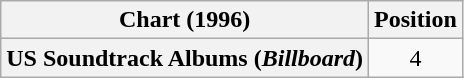<table class="wikitable plainrowheaders" style="text-align:center">
<tr>
<th scope="col">Chart (1996)</th>
<th scope="col">Position</th>
</tr>
<tr>
<th scope="row">US Soundtrack Albums (<em>Billboard</em>)</th>
<td>4</td>
</tr>
</table>
